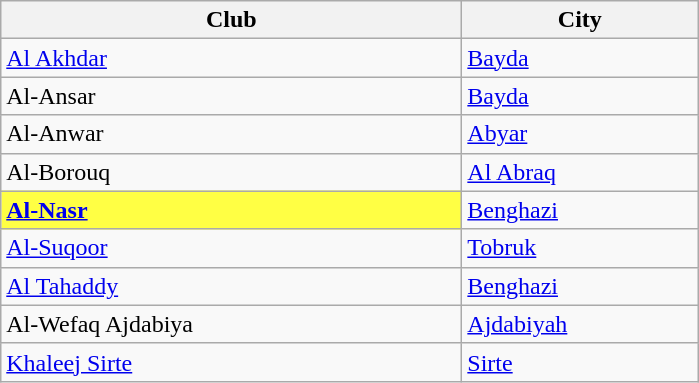<table class="wikitable sortable">
<tr>
<th width="300px">Club</th>
<th width="150px">City</th>
</tr>
<tr>
<td><a href='#'>Al Akhdar</a></td>
<td><a href='#'>Bayda</a></td>
</tr>
<tr>
<td>Al-Ansar</td>
<td><a href='#'>Bayda</a></td>
</tr>
<tr>
<td>Al-Anwar</td>
<td><a href='#'>Abyar</a></td>
</tr>
<tr>
<td>Al-Borouq</td>
<td><a href='#'>Al Abraq</a></td>
</tr>
<tr>
<td bgcolor=#ffff44><strong><a href='#'>Al-Nasr</a></strong></td>
<td><a href='#'>Benghazi</a></td>
</tr>
<tr>
<td><a href='#'>Al-Suqoor</a></td>
<td><a href='#'>Tobruk</a></td>
</tr>
<tr>
<td><a href='#'>Al Tahaddy</a></td>
<td><a href='#'>Benghazi</a></td>
</tr>
<tr>
<td>Al-Wefaq Ajdabiya</td>
<td><a href='#'>Ajdabiyah</a></td>
</tr>
<tr>
<td><a href='#'>Khaleej Sirte</a></td>
<td><a href='#'>Sirte</a></td>
</tr>
</table>
